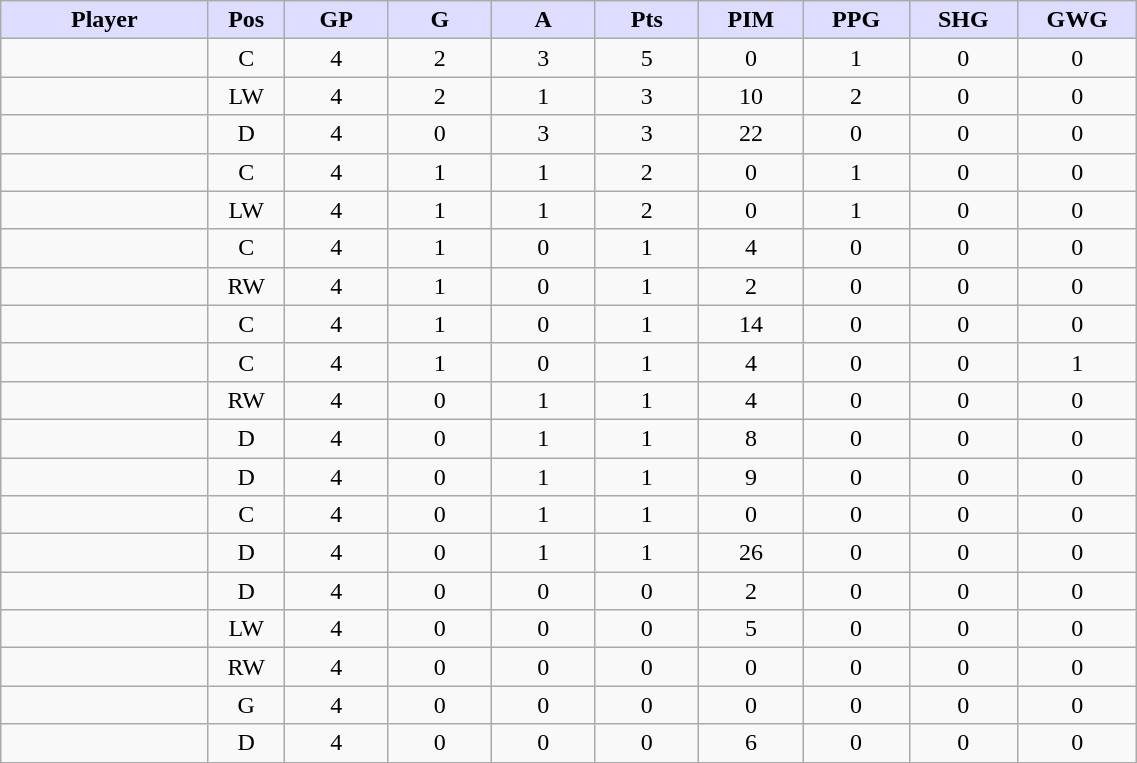<table style="width:60%;" class="wikitable sortable">
<tr style="text-align:center;">
<th style="background:#ddf; width:10%;">Player</th>
<th style="background:#ddf; width:3%;" title="Position">Pos</th>
<th style="background:#ddf; width:5%;" title="Games played">GP</th>
<th style="background:#ddf; width:5%;" title="Goals">G</th>
<th style="background:#ddf; width:5%;" title="Assists">A</th>
<th style="background:#ddf; width:5%;" title="Points">Pts</th>
<th style="background:#ddf; width:5%;" title="Penalties in Minutes">PIM</th>
<th style="background:#ddf; width:5%;" title="Power play goals">PPG</th>
<th style="background:#ddf; width:5%;" title="Short-handed goals">SHG</th>
<th style="background:#ddf; width:5%;" title="Game-winning goals">GWG</th>
</tr>
<tr style="text-align:center;">
<td style="text-align:right;"></td>
<td>C</td>
<td>4</td>
<td>2</td>
<td>3</td>
<td>5</td>
<td>0</td>
<td>1</td>
<td>0</td>
<td>0</td>
</tr>
<tr style="text-align:center;">
<td style="text-align:right;"></td>
<td>LW</td>
<td>4</td>
<td>2</td>
<td>1</td>
<td>3</td>
<td>10</td>
<td>2</td>
<td>0</td>
<td>0</td>
</tr>
<tr style="text-align:center;">
<td style="text-align:right;"></td>
<td>D</td>
<td>4</td>
<td>0</td>
<td>3</td>
<td>3</td>
<td>22</td>
<td>0</td>
<td>0</td>
<td>0</td>
</tr>
<tr style="text-align:center;">
<td style="text-align:right;"></td>
<td>C</td>
<td>4</td>
<td>1</td>
<td>1</td>
<td>2</td>
<td>0</td>
<td>1</td>
<td>0</td>
<td>0</td>
</tr>
<tr style="text-align:center;">
<td style="text-align:right;"></td>
<td>LW</td>
<td>4</td>
<td>1</td>
<td>1</td>
<td>2</td>
<td>0</td>
<td>1</td>
<td>0</td>
<td>0</td>
</tr>
<tr style="text-align:center;">
<td style="text-align:right;"></td>
<td>C</td>
<td>4</td>
<td>1</td>
<td>0</td>
<td>1</td>
<td>4</td>
<td>0</td>
<td>0</td>
<td>0</td>
</tr>
<tr style="text-align:center;">
<td style="text-align:right;"></td>
<td>RW</td>
<td>4</td>
<td>1</td>
<td>0</td>
<td>1</td>
<td>2</td>
<td>0</td>
<td>0</td>
<td>0</td>
</tr>
<tr style="text-align:center;">
<td style="text-align:right;"></td>
<td>C</td>
<td>4</td>
<td>1</td>
<td>0</td>
<td>1</td>
<td>14</td>
<td>0</td>
<td>0</td>
<td>0</td>
</tr>
<tr style="text-align:center;">
<td style="text-align:right;"></td>
<td>C</td>
<td>4</td>
<td>1</td>
<td>0</td>
<td>1</td>
<td>4</td>
<td>0</td>
<td>0</td>
<td>1</td>
</tr>
<tr style="text-align:center;">
<td style="text-align:right;"></td>
<td>RW</td>
<td>4</td>
<td>0</td>
<td>1</td>
<td>1</td>
<td>4</td>
<td>0</td>
<td>0</td>
<td>0</td>
</tr>
<tr style="text-align:center;">
<td style="text-align:right;"></td>
<td>D</td>
<td>4</td>
<td>0</td>
<td>1</td>
<td>1</td>
<td>8</td>
<td>0</td>
<td>0</td>
<td>0</td>
</tr>
<tr style="text-align:center;">
<td style="text-align:right;"></td>
<td>D</td>
<td>4</td>
<td>0</td>
<td>1</td>
<td>1</td>
<td>9</td>
<td>0</td>
<td>0</td>
<td>0</td>
</tr>
<tr style="text-align:center;">
<td style="text-align:right;"></td>
<td>C</td>
<td>4</td>
<td>0</td>
<td>1</td>
<td>1</td>
<td>0</td>
<td>0</td>
<td>0</td>
<td>0</td>
</tr>
<tr style="text-align:center;">
<td style="text-align:right;"></td>
<td>D</td>
<td>4</td>
<td>0</td>
<td>1</td>
<td>1</td>
<td>26</td>
<td>0</td>
<td>0</td>
<td>0</td>
</tr>
<tr style="text-align:center;">
<td style="text-align:right;"></td>
<td>D</td>
<td>4</td>
<td>0</td>
<td>0</td>
<td>0</td>
<td>2</td>
<td>0</td>
<td>0</td>
<td>0</td>
</tr>
<tr style="text-align:center;">
<td style="text-align:right;"></td>
<td>LW</td>
<td>4</td>
<td>0</td>
<td>0</td>
<td>0</td>
<td>5</td>
<td>0</td>
<td>0</td>
<td>0</td>
</tr>
<tr style="text-align:center;">
<td style="text-align:right;"></td>
<td>RW</td>
<td>4</td>
<td>0</td>
<td>0</td>
<td>0</td>
<td>0</td>
<td>0</td>
<td>0</td>
<td>0</td>
</tr>
<tr style="text-align:center;">
<td style="text-align:right;"></td>
<td>G</td>
<td>4</td>
<td>0</td>
<td>0</td>
<td>0</td>
<td>0</td>
<td>0</td>
<td>0</td>
<td>0</td>
</tr>
<tr style="text-align:center;">
<td style="text-align:right;"></td>
<td>D</td>
<td>4</td>
<td>0</td>
<td>0</td>
<td>0</td>
<td>6</td>
<td>0</td>
<td>0</td>
<td>0</td>
</tr>
</table>
